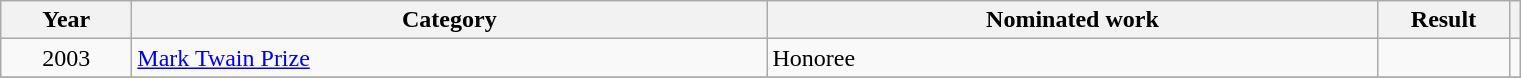<table class=wikitable>
<tr>
<th scope="col" style="width:5em;">Year</th>
<th scope="col" style="width:26em;">Category</th>
<th scope="col" style="width:25em;">Nominated work</th>
<th scope="col" style="width:5em;">Result</th>
<th></th>
</tr>
<tr>
<td style="text-align:center;">2003</td>
<td><a href='#'>Mark Twain Prize</a></td>
<td>Honoree</td>
<td></td>
<td style="text-align:center;"></td>
</tr>
<tr>
</tr>
</table>
